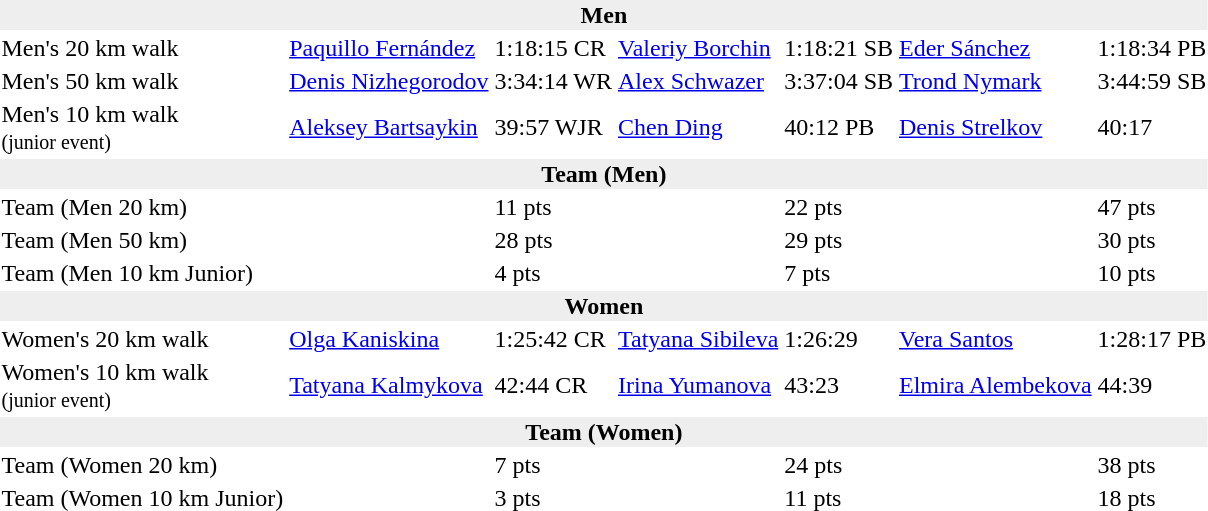<table>
<tr>
<td colspan=7 bgcolor=#eeeeee style=text-align:center;><strong>Men</strong></td>
</tr>
<tr>
<td>Men's 20 km walk</td>
<td><a href='#'>Paquillo Fernández</a><br></td>
<td>1:18:15 CR</td>
<td><a href='#'>Valeriy Borchin</a><br></td>
<td>1:18:21 SB</td>
<td><a href='#'>Eder Sánchez</a><br></td>
<td>1:18:34 PB</td>
</tr>
<tr>
<td>Men's 50 km walk</td>
<td><a href='#'>Denis Nizhegorodov</a><br></td>
<td>3:34:14 WR</td>
<td><a href='#'>Alex Schwazer</a><br></td>
<td>3:37:04 SB</td>
<td><a href='#'>Trond Nymark</a><br></td>
<td>3:44:59 SB</td>
</tr>
<tr>
<td>Men's 10 km walk<br><small>(junior event)</small></td>
<td><a href='#'>Aleksey Bartsaykin</a><br></td>
<td>39:57 WJR</td>
<td><a href='#'>Chen Ding</a><br></td>
<td>40:12 PB</td>
<td><a href='#'>Denis Strelkov</a><br></td>
<td>40:17</td>
</tr>
<tr>
<td colspan=7 bgcolor=#eeeeee style=text-align:center;><strong>Team (Men)</strong></td>
</tr>
<tr>
<td>Team (Men 20 km)</td>
<td></td>
<td>11 pts</td>
<td></td>
<td>22 pts</td>
<td></td>
<td>47 pts</td>
</tr>
<tr>
<td>Team (Men 50 km)</td>
<td></td>
<td>28 pts</td>
<td></td>
<td>29 pts</td>
<td></td>
<td>30 pts</td>
</tr>
<tr>
<td>Team (Men 10 km Junior)</td>
<td></td>
<td>4 pts</td>
<td></td>
<td>7 pts</td>
<td></td>
<td>10 pts</td>
</tr>
<tr>
<td colspan=7 bgcolor=#eeeeee style=text-align:center;><strong>Women</strong></td>
</tr>
<tr>
<td>Women's 20 km walk</td>
<td><a href='#'>Olga Kaniskina</a><br></td>
<td>1:25:42 CR</td>
<td><a href='#'>Tatyana Sibileva</a><br></td>
<td>1:26:29</td>
<td><a href='#'>Vera Santos</a><br></td>
<td>1:28:17 PB</td>
</tr>
<tr>
<td>Women's 10 km walk<br><small>(junior event)</small></td>
<td><a href='#'>Tatyana Kalmykova</a><br></td>
<td>42:44 CR</td>
<td><a href='#'>Irina Yumanova</a><br></td>
<td>43:23</td>
<td><a href='#'>Elmira Alembekova</a><br></td>
<td>44:39</td>
</tr>
<tr>
<td colspan=7 bgcolor=#eeeeee style=text-align:center;><strong>Team (Women)</strong></td>
</tr>
<tr>
<td>Team (Women 20 km)</td>
<td></td>
<td>7 pts</td>
<td></td>
<td>24 pts</td>
<td></td>
<td>38 pts</td>
</tr>
<tr>
<td>Team (Women 10 km Junior)</td>
<td></td>
<td>3 pts</td>
<td></td>
<td>11 pts</td>
<td></td>
<td>18 pts</td>
</tr>
</table>
